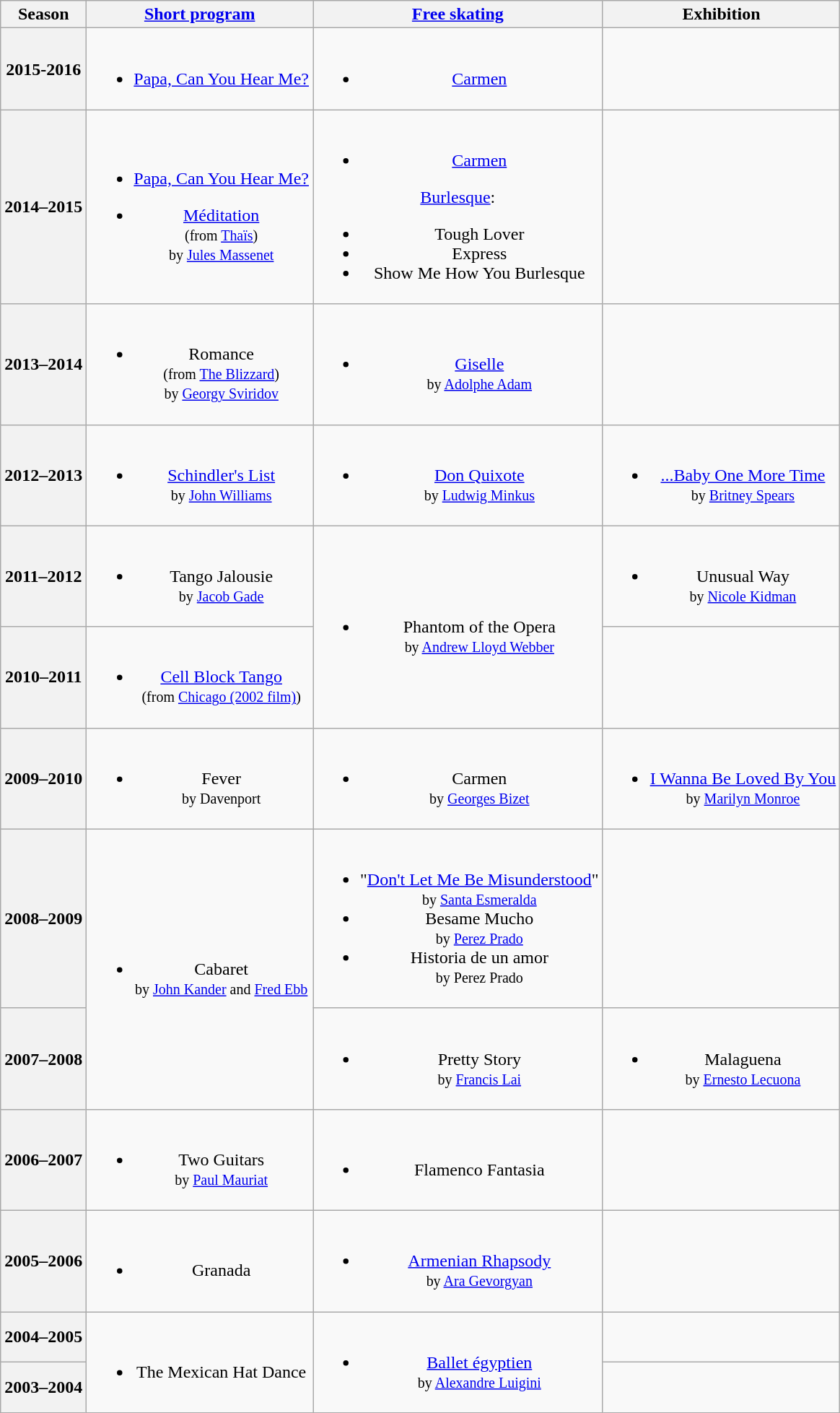<table class="wikitable" style="text-align:center">
<tr>
<th>Season</th>
<th><a href='#'>Short program</a></th>
<th><a href='#'>Free skating</a></th>
<th>Exhibition</th>
</tr>
<tr>
<th>2015-2016 <br> </th>
<td><br><ul><li><a href='#'>Papa, Can You Hear Me?</a> <br> </li></ul></td>
<td><br><ul><li><a href='#'>Carmen</a> <br> </li></ul></td>
<td></td>
</tr>
<tr>
<th>2014–2015 <br> </th>
<td><br><ul><li><a href='#'>Papa, Can You Hear Me?</a> <br> </li></ul><ul><li><a href='#'>Méditation</a> <br><small> (from <a href='#'>Thaïs</a>) <br> by <a href='#'>Jules Massenet</a> </small></li></ul></td>
<td><br><ul><li><a href='#'>Carmen</a> <br> </li></ul><a href='#'>Burlesque</a>:<ul><li>Tough Lover</li><li>Express</li><li>Show Me How You Burlesque</li></ul></td>
<td></td>
</tr>
<tr>
<th>2013–2014 <br> </th>
<td><br><ul><li>Romance <br><small> (from <a href='#'>The Blizzard</a>) <br> by <a href='#'>Georgy Sviridov</a> </small></li></ul></td>
<td><br><ul><li><a href='#'>Giselle</a> <br><small> by <a href='#'>Adolphe Adam</a> </small></li></ul></td>
<td></td>
</tr>
<tr>
<th>2012–2013 <br> </th>
<td><br><ul><li><a href='#'>Schindler's List</a> <br><small> by <a href='#'>John Williams</a> </small></li></ul></td>
<td><br><ul><li><a href='#'>Don Quixote</a> <br><small> by <a href='#'>Ludwig Minkus</a> </small></li></ul></td>
<td><br><ul><li><a href='#'>...Baby One More Time</a> <br><small> by <a href='#'>Britney Spears</a> </small></li></ul></td>
</tr>
<tr>
<th>2011–2012 <br> </th>
<td><br><ul><li>Tango Jalousie <br><small> by <a href='#'>Jacob Gade</a> </small></li></ul></td>
<td rowspan=2><br><ul><li>Phantom of the Opera <br><small> by <a href='#'>Andrew Lloyd Webber</a> </small></li></ul></td>
<td><br><ul><li>Unusual Way <br><small> by <a href='#'>Nicole Kidman</a> </small></li></ul></td>
</tr>
<tr>
<th>2010–2011 <br> </th>
<td><br><ul><li><a href='#'>Cell Block Tango</a> <br><small> (from <a href='#'>Chicago (2002 film)</a>) </small></li></ul></td>
<td></td>
</tr>
<tr>
<th>2009–2010 <br> </th>
<td><br><ul><li>Fever <br><small> by Davenport </small></li></ul></td>
<td><br><ul><li>Carmen <br><small> by <a href='#'>Georges Bizet</a> </small></li></ul></td>
<td><br><ul><li><a href='#'>I Wanna Be Loved By You</a> <br><small> by <a href='#'>Marilyn Monroe</a> </small></li></ul></td>
</tr>
<tr>
<th>2008–2009 <br> </th>
<td rowspan=2><br><ul><li>Cabaret <br><small> by <a href='#'>John Kander</a> and <a href='#'>Fred Ebb</a> </small></li></ul></td>
<td><br><ul><li>"<a href='#'>Don't Let Me Be Misunderstood</a>" <br><small> by <a href='#'>Santa Esmeralda</a> </small></li><li>Besame Mucho <br><small> by <a href='#'>Perez Prado</a> </small></li><li>Historia de un amor <br><small> by Perez Prado </small></li></ul></td>
<td></td>
</tr>
<tr>
<th>2007–2008 <br> </th>
<td><br><ul><li>Pretty Story <br><small> by <a href='#'>Francis Lai</a> </small></li></ul></td>
<td><br><ul><li>Malaguena <br><small> by <a href='#'>Ernesto Lecuona</a> </small></li></ul></td>
</tr>
<tr>
<th>2006–2007 <br> </th>
<td><br><ul><li>Two Guitars <br><small>by <a href='#'>Paul Mauriat</a> </small></li></ul></td>
<td><br><ul><li>Flamenco Fantasia</li></ul></td>
<td></td>
</tr>
<tr>
<th>2005–2006 <br> </th>
<td><br><ul><li>Granada</li></ul></td>
<td><br><ul><li><a href='#'>Armenian Rhapsody</a> <br><small> by <a href='#'>Ara Gevorgyan</a> </small></li></ul></td>
<td></td>
</tr>
<tr>
<th>2004–2005 <br> </th>
<td rowspan=2><br><ul><li>The Mexican Hat Dance</li></ul></td>
<td rowspan=2><br><ul><li><a href='#'>Ballet égyptien</a> <br><small>by <a href='#'>Alexandre Luigini</a> </small></li></ul></td>
<td></td>
</tr>
<tr>
<th>2003–2004 <br> </th>
<td></td>
</tr>
</table>
